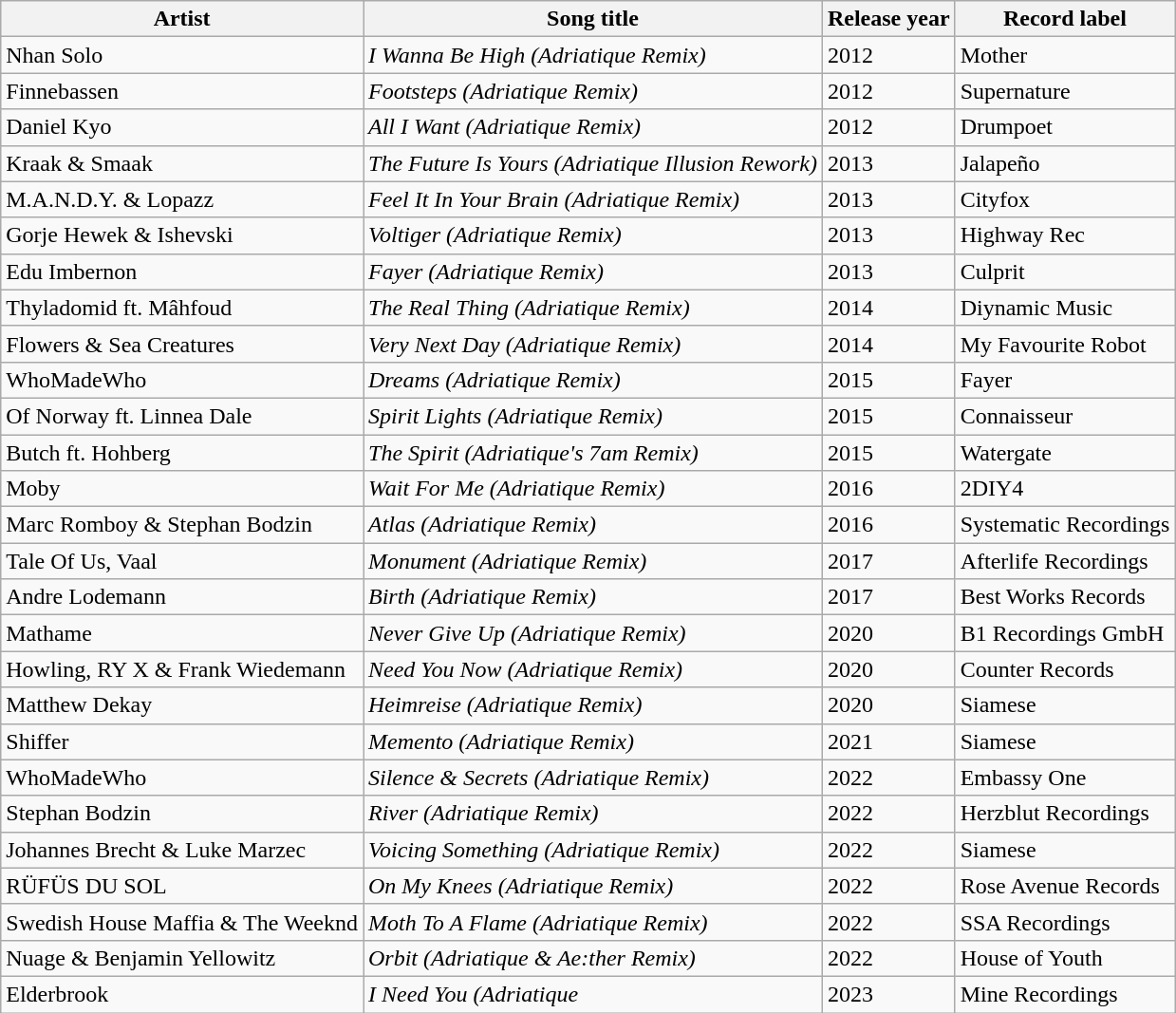<table class="wikitable">
<tr>
<th>Artist</th>
<th>Song title</th>
<th>Release year</th>
<th>Record label</th>
</tr>
<tr>
<td>Nhan Solo</td>
<td><em>I Wanna Be High (Adriatique Remix)</em></td>
<td>2012</td>
<td>Mother</td>
</tr>
<tr>
<td>Finnebassen</td>
<td><em>Footsteps (Adriatique Remix)</em></td>
<td>2012</td>
<td>Supernature</td>
</tr>
<tr>
<td>Daniel Kyo</td>
<td><em>All I Want (Adriatique Remix)</em></td>
<td>2012</td>
<td>Drumpoet</td>
</tr>
<tr>
<td>Kraak & Smaak</td>
<td><em>The Future Is Yours (Adriatique Illusion Rework)</em></td>
<td>2013</td>
<td>Jalapeño</td>
</tr>
<tr>
<td>M.A.N.D.Y. & Lopazz</td>
<td><em>Feel It In Your Brain (Adriatique Remix)</em></td>
<td>2013</td>
<td>Cityfox</td>
</tr>
<tr>
<td>Gorje Hewek & Ishevski</td>
<td><em>Voltiger (Adriatique Remix)</em></td>
<td>2013</td>
<td>Highway Rec</td>
</tr>
<tr>
<td>Edu Imbernon</td>
<td><em>Fayer (Adriatique Remix)</em></td>
<td>2013</td>
<td>Culprit</td>
</tr>
<tr>
<td>Thyladomid ft. Mâhfoud</td>
<td><em>The Real Thing (Adriatique Remix)</em></td>
<td>2014</td>
<td>Diynamic Music</td>
</tr>
<tr>
<td>Flowers & Sea Creatures</td>
<td><em>Very Next Day (Adriatique Remix)</em></td>
<td>2014</td>
<td>My Favourite Robot</td>
</tr>
<tr>
<td>WhoMadeWho</td>
<td><em>Dreams (Adriatique Remix)</em></td>
<td>2015</td>
<td>Fayer</td>
</tr>
<tr>
<td>Of Norway ft. Linnea Dale</td>
<td><em>Spirit Lights (Adriatique Remix)</em></td>
<td>2015</td>
<td>Connaisseur</td>
</tr>
<tr>
<td>Butch ft. Hohberg</td>
<td><em>The Spirit (Adriatique's 7am Remix)</em></td>
<td>2015</td>
<td>Watergate</td>
</tr>
<tr>
<td>Moby</td>
<td><em>Wait For Me (Adriatique Remix)</em></td>
<td>2016</td>
<td>2DIY4</td>
</tr>
<tr>
<td>Marc Romboy & Stephan Bodzin</td>
<td><em>Atlas (Adriatique Remix)</em></td>
<td>2016</td>
<td>Systematic Recordings</td>
</tr>
<tr>
<td>Tale Of Us, Vaal</td>
<td><em>Monument (Adriatique Remix)</em></td>
<td>2017</td>
<td>Afterlife Recordings</td>
</tr>
<tr>
<td>Andre Lodemann</td>
<td><em>Birth (Adriatique Remix)</em></td>
<td>2017</td>
<td>Best Works Records</td>
</tr>
<tr>
<td>Mathame</td>
<td><em>Never Give Up (Adriatique Remix)</em></td>
<td>2020</td>
<td>B1 Recordings GmbH</td>
</tr>
<tr>
<td>Howling, RY X & Frank Wiedemann</td>
<td><em>Need You Now (Adriatique Remix)</em></td>
<td>2020</td>
<td>Counter Records</td>
</tr>
<tr>
<td>Matthew Dekay</td>
<td><em>Heimreise (Adriatique Remix)</em></td>
<td>2020</td>
<td>Siamese</td>
</tr>
<tr>
<td>Shiffer</td>
<td><em>Memento (Adriatique Remix)</em></td>
<td>2021</td>
<td>Siamese</td>
</tr>
<tr>
<td>WhoMadeWho</td>
<td><em>Silence & Secrets (Adriatique Remix)</em></td>
<td>2022</td>
<td>Embassy One</td>
</tr>
<tr>
<td>Stephan Bodzin</td>
<td><em>River (Adriatique Remix)</em></td>
<td>2022</td>
<td>Herzblut Recordings</td>
</tr>
<tr>
<td>Johannes Brecht & Luke Marzec</td>
<td><em>Voicing Something (Adriatique Remix)</em></td>
<td>2022</td>
<td>Siamese</td>
</tr>
<tr>
<td>RÜFÜS DU SOL</td>
<td><em>On My Knees (Adriatique Remix)</em></td>
<td>2022</td>
<td>Rose Avenue Records</td>
</tr>
<tr>
<td>Swedish House Maffia & The Weeknd</td>
<td><em>Moth To A Flame (Adriatique Remix)</em></td>
<td>2022</td>
<td>SSA Recordings</td>
</tr>
<tr>
<td>Nuage & Benjamin Yellowitz</td>
<td><em>Orbit (Adriatique & Ae:ther Remix)</em></td>
<td>2022</td>
<td>House of Youth</td>
</tr>
<tr>
<td>Elderbrook</td>
<td><em>I Need You (Adriatique</em></td>
<td>2023</td>
<td>Mine Recordings</td>
</tr>
</table>
